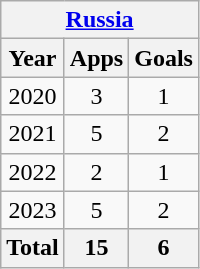<table class="wikitable" style="text-align:center">
<tr>
<th colspan="3"><a href='#'>Russia</a></th>
</tr>
<tr>
<th>Year</th>
<th>Apps</th>
<th>Goals</th>
</tr>
<tr>
<td>2020</td>
<td>3</td>
<td>1</td>
</tr>
<tr>
<td>2021</td>
<td>5</td>
<td>2</td>
</tr>
<tr>
<td>2022</td>
<td>2</td>
<td>1</td>
</tr>
<tr>
<td>2023</td>
<td>5</td>
<td>2</td>
</tr>
<tr>
<th>Total</th>
<th>15</th>
<th>6</th>
</tr>
</table>
